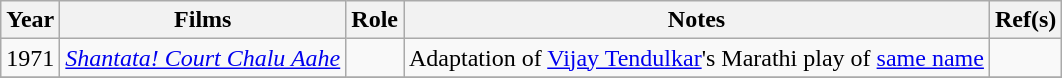<table class="wikitable sortable">
<tr>
<th>Year</th>
<th>Films</th>
<th>Role</th>
<th>Notes</th>
<th>Ref(s)</th>
</tr>
<tr>
<td>1971</td>
<td><em><a href='#'>Shantata! Court Chalu Aahe</a></em></td>
<td></td>
<td>Adaptation of <a href='#'>Vijay Tendulkar</a>'s Marathi play of <a href='#'>same name</a></td>
<td></td>
</tr>
<tr>
</tr>
</table>
